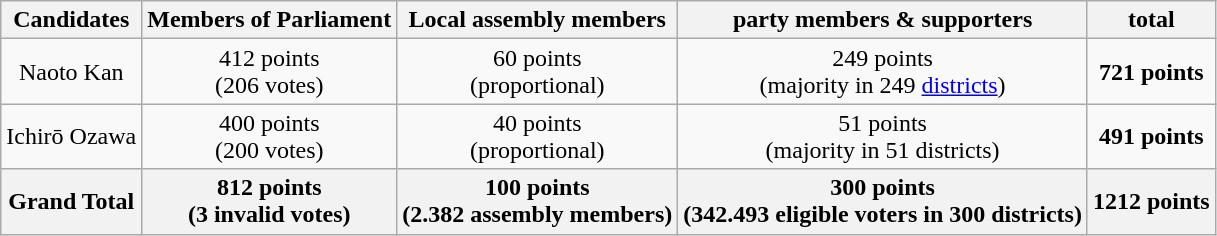<table class="wikitable" style="text-align: center;">
<tr>
<th>Candidates</th>
<th>Members of Parliament</th>
<th>Local assembly members</th>
<th>party members & supporters</th>
<th>total</th>
</tr>
<tr>
<td>Naoto Kan </td>
<td>412 points<br>(206 votes)</td>
<td>60 points<br>(proportional)</td>
<td>249 points<br>(majority in 249 <a href='#'>districts</a>)</td>
<td><strong>721 points</strong></td>
</tr>
<tr>
<td>Ichirō Ozawa</td>
<td>400 points <br>(200 votes)</td>
<td>40 points<br>(proportional)</td>
<td>51 points<br>(majority in 51 districts)</td>
<td><strong>491 points</strong></td>
</tr>
<tr>
<th>Grand Total</th>
<th>812 points<br>(3 invalid votes)</th>
<th>100 points<br>(2.382 assembly members)</th>
<th>300 points<br>(342.493 eligible voters in 300 districts)</th>
<th>1212 points</th>
</tr>
</table>
